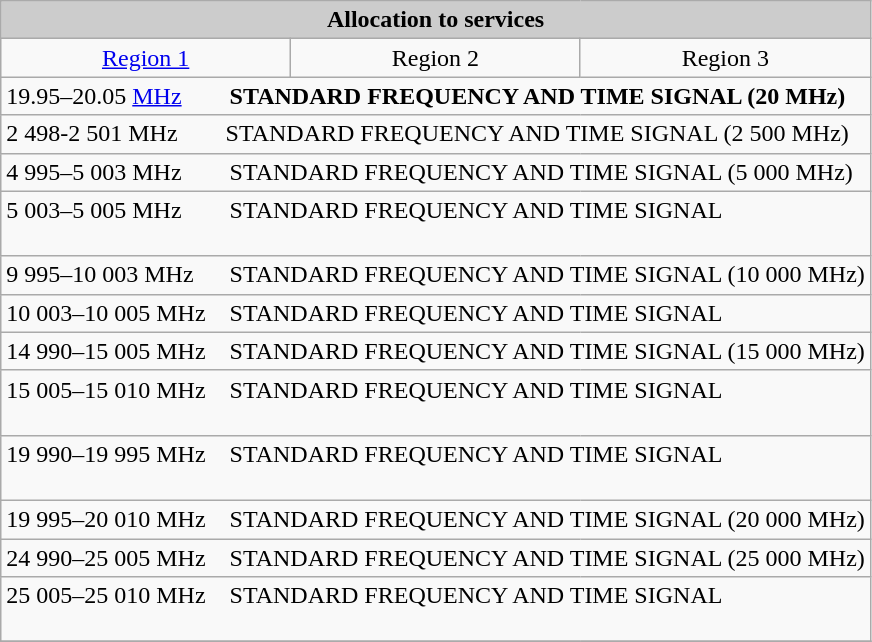<table class=wikitable>
<tr bgcolor="#CCCCCC" align="center">
<td align="center" colspan="3"><strong>Allocation to services</strong></td>
</tr>
<tr align="center">
<td><a href='#'>Region 1</a></td>
<td>Region 2</td>
<td>Region 3</td>
</tr>
<tr>
<td colspan="3">19.95–20.05 <a href='#'>MHz</a>        <strong>STANDARD FREQUENCY AND TIME SIGNAL (20 MHz)</strong></td>
</tr>
<tr>
<td colspan="3">2 498-2 501 MHz        STANDARD FREQUENCY AND TIME SIGNAL (2 500 MHz)</td>
</tr>
<tr>
<td colspan="3">4 995–5 003 MHz        STANDARD FREQUENCY AND TIME SIGNAL (5 000 MHz)</td>
</tr>
<tr>
<td colspan="3">5 003–5 005 MHz        STANDARD FREQUENCY AND TIME SIGNAL<br><br></td>
</tr>
<tr>
<td colspan="3">9 995–10 003 MHz      STANDARD FREQUENCY AND TIME SIGNAL (10 000 MHz)</td>
</tr>
<tr>
<td colspan="3">10 003–10 005 MHz    STANDARD FREQUENCY AND TIME SIGNAL<br></td>
</tr>
<tr>
<td colspan="3">14 990–15 005 MHz    STANDARD FREQUENCY AND TIME SIGNAL (15 000 MHz)</td>
</tr>
<tr>
<td colspan="3">15 005–15 010 MHz    STANDARD FREQUENCY AND TIME SIGNAL<br><br></td>
</tr>
<tr>
<td colspan="3">19 990–19 995 MHz    STANDARD FREQUENCY AND TIME SIGNAL<br><br></td>
</tr>
<tr>
<td colspan="3">19 995–20 010 MHz    STANDARD FREQUENCY AND TIME SIGNAL (20 000 MHz)</td>
</tr>
<tr>
<td colspan="3">24 990–25 005 MHz    STANDARD FREQUENCY AND TIME SIGNAL (25 000 MHz)</td>
</tr>
<tr>
<td colspan="3">25 005–25 010 MHz    STANDARD FREQUENCY AND TIME SIGNAL<br><br></td>
</tr>
<tr>
</tr>
</table>
